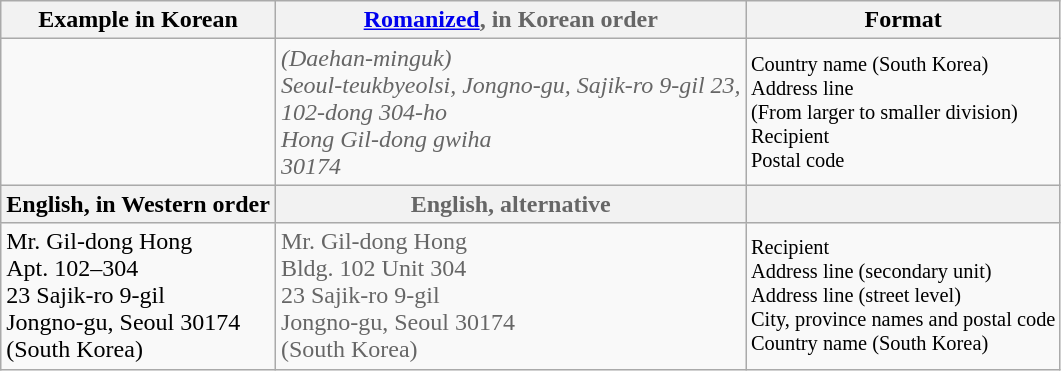<table class="wikitable">
<tr>
<th>Example in Korean</th>
<th style="color:#666;"><a href='#'>Romanized</a>, in Korean order</th>
<th>Format</th>
</tr>
<tr>
<td></td>
<td style="color:#666;"><em>(Daehan-minguk)<br>Seoul-teukbyeolsi, Jongno-gu, Sajik-ro 9-gil 23,<br>102-dong 304-ho<br>Hong Gil-dong gwiha<br>30174</em></td>
<td style="font-size:85%;">Country name (South Korea)<br>Address line<br>(From larger to smaller division)<br>Recipient<br>Postal code</td>
</tr>
<tr>
<th>English, in Western order</th>
<th style="color:#666;">English, alternative</th>
<th></th>
</tr>
<tr>
<td>Mr. Gil-dong Hong<br>Apt. 102–304<br>23 Sajik-ro 9-gil<br>Jongno-gu, Seoul 30174<br>(South Korea)</td>
<td style="color:#666;">Mr. Gil-dong Hong<br>Bldg. 102 Unit 304<br>23 Sajik-ro 9-gil<br>Jongno-gu, Seoul 30174<br>(South Korea)</td>
<td style="font-size:85%;">Recipient<br>Address line (secondary unit)<br>Address line (street level)<br>City, province names and postal code<br>Country name (South Korea)</td>
</tr>
</table>
